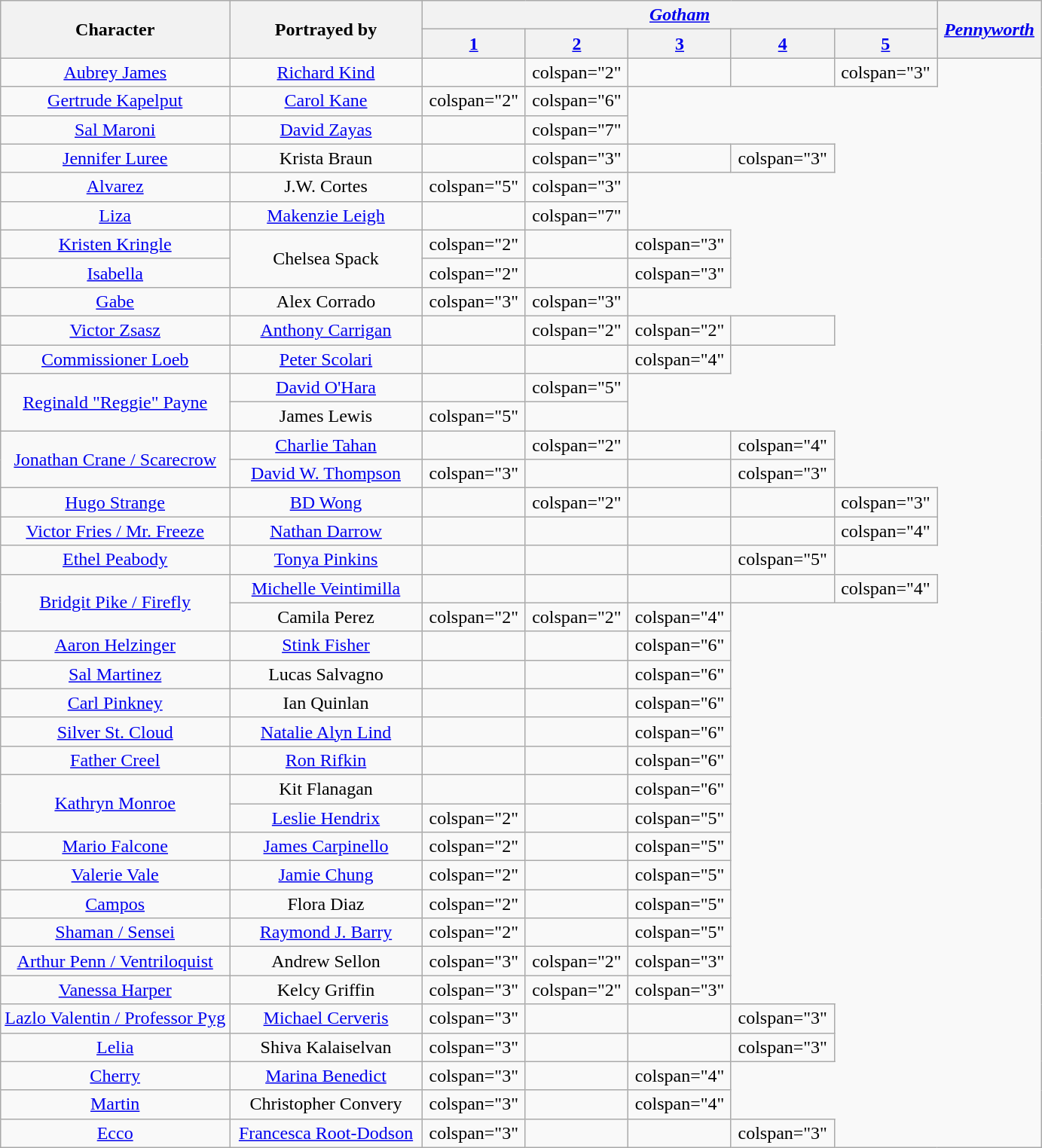<table class="wikitable" style="text-align:center">
<tr>
<th scope="col" rowspan="2" style="width:22%;">Character</th>
<th scope="col" rowspan="2">Portrayed by</th>
<th scope="col" colspan="5"><em><a href='#'>Gotham</a></em></th>
<th scope="col" rowspan="2"><em><a href='#'>Pennyworth</a></em></th>
</tr>
<tr>
<th scope="col"><a href='#'>1</a></th>
<th scope="col"><a href='#'>2</a></th>
<th scope="col"><a href='#'>3</a></th>
<th scope="col"><a href='#'>4</a></th>
<th scope="col"><a href='#'>5</a></th>
</tr>
<tr>
<td><a href='#'>Aubrey James</a></td>
<td><a href='#'>Richard Kind</a></td>
<td></td>
<td>colspan="2" </td>
<td></td>
<td></td>
<td>colspan="3" </td>
</tr>
<tr>
<td><a href='#'>Gertrude Kapelput</a></td>
<td><a href='#'>Carol Kane</a></td>
<td>colspan="2" </td>
<td>colspan="6" </td>
</tr>
<tr>
<td><a href='#'>Sal Maroni</a></td>
<td><a href='#'>David Zayas</a></td>
<td></td>
<td>colspan="7" </td>
</tr>
<tr>
<td><a href='#'>Jennifer Luree</a></td>
<td>Krista Braun</td>
<td></td>
<td>colspan="3" </td>
<td></td>
<td>colspan="3" </td>
</tr>
<tr>
<td><a href='#'>Alvarez</a></td>
<td>J.W. Cortes</td>
<td>colspan="5" </td>
<td>colspan="3" </td>
</tr>
<tr>
<td><a href='#'>Liza</a></td>
<td><a href='#'>Makenzie Leigh</a></td>
<td></td>
<td>colspan="7" </td>
</tr>
<tr>
<td><a href='#'>Kristen Kringle</a></td>
<td rowspan="2">Chelsea Spack</td>
<td>colspan="2" </td>
<td></td>
<td>colspan="3" </td>
</tr>
<tr>
<td><a href='#'>Isabella</a></td>
<td>colspan="2" </td>
<td></td>
<td>colspan="3" </td>
</tr>
<tr>
<td><a href='#'>Gabe</a></td>
<td>Alex Corrado</td>
<td>colspan="3" </td>
<td>colspan="3" </td>
</tr>
<tr>
<td><a href='#'>Victor Zsasz</a></td>
<td><a href='#'>Anthony Carrigan</a></td>
<td></td>
<td>colspan="2" </td>
<td>colspan="2" </td>
<td></td>
</tr>
<tr>
<td><a href='#'>Commissioner Loeb</a></td>
<td><a href='#'>Peter Scolari</a></td>
<td></td>
<td></td>
<td>colspan="4" </td>
</tr>
<tr>
<td rowspan="2"><a href='#'>Reginald "Reggie" Payne</a></td>
<td><a href='#'>David O'Hara</a></td>
<td></td>
<td>colspan="5" </td>
</tr>
<tr>
<td>James Lewis</td>
<td>colspan="5" </td>
<td></td>
</tr>
<tr>
<td rowspan="2"><a href='#'>Jonathan Crane / Scarecrow</a></td>
<td><a href='#'>Charlie Tahan</a></td>
<td></td>
<td>colspan="2" </td>
<td></td>
<td>colspan="4" </td>
</tr>
<tr>
<td><a href='#'>David W. Thompson</a></td>
<td>colspan="3" </td>
<td></td>
<td></td>
<td>colspan="3" </td>
</tr>
<tr>
<td><a href='#'>Hugo Strange</a></td>
<td><a href='#'>BD Wong</a></td>
<td></td>
<td>colspan="2" </td>
<td></td>
<td></td>
<td>colspan="3" </td>
</tr>
<tr>
<td><a href='#'>Victor Fries / Mr. Freeze</a></td>
<td><a href='#'>Nathan Darrow</a></td>
<td></td>
<td></td>
<td></td>
<td></td>
<td>colspan="4" </td>
</tr>
<tr>
<td><a href='#'>Ethel Peabody</a></td>
<td><a href='#'>Tonya Pinkins</a></td>
<td></td>
<td></td>
<td></td>
<td>colspan="5" </td>
</tr>
<tr>
<td rowspan="2"><a href='#'>Bridgit Pike / Firefly</a></td>
<td><a href='#'>Michelle Veintimilla</a></td>
<td></td>
<td></td>
<td></td>
<td></td>
<td>colspan="4" </td>
</tr>
<tr>
<td>Camila Perez</td>
<td>colspan="2" </td>
<td>colspan="2" </td>
<td>colspan="4" </td>
</tr>
<tr>
<td><a href='#'>Aaron Helzinger</a></td>
<td><a href='#'>Stink Fisher</a></td>
<td></td>
<td></td>
<td>colspan="6" </td>
</tr>
<tr>
<td><a href='#'>Sal Martinez</a></td>
<td>Lucas Salvagno</td>
<td></td>
<td></td>
<td>colspan="6" </td>
</tr>
<tr>
<td><a href='#'>Carl Pinkney</a></td>
<td>Ian Quinlan</td>
<td></td>
<td></td>
<td>colspan="6" </td>
</tr>
<tr>
<td><a href='#'>Silver St. Cloud</a></td>
<td><a href='#'>Natalie Alyn Lind</a></td>
<td></td>
<td></td>
<td>colspan="6" </td>
</tr>
<tr>
<td><a href='#'>Father Creel</a></td>
<td><a href='#'>Ron Rifkin</a></td>
<td></td>
<td></td>
<td>colspan="6" </td>
</tr>
<tr>
<td rowspan="2"><a href='#'>Kathryn Monroe</a></td>
<td>Kit Flanagan</td>
<td></td>
<td></td>
<td>colspan="6" </td>
</tr>
<tr>
<td><a href='#'>Leslie Hendrix</a></td>
<td>colspan="2" </td>
<td></td>
<td>colspan="5" </td>
</tr>
<tr>
<td><a href='#'>Mario Falcone</a></td>
<td><a href='#'>James Carpinello</a></td>
<td>colspan="2" </td>
<td></td>
<td>colspan="5" </td>
</tr>
<tr>
<td><a href='#'>Valerie Vale</a></td>
<td><a href='#'>Jamie Chung</a></td>
<td>colspan="2" </td>
<td></td>
<td>colspan="5" </td>
</tr>
<tr>
<td><a href='#'>Campos</a></td>
<td>Flora Diaz</td>
<td>colspan="2" </td>
<td></td>
<td>colspan="5" </td>
</tr>
<tr>
<td><a href='#'>Shaman / Sensei</a></td>
<td><a href='#'>Raymond J. Barry</a></td>
<td>colspan="2" </td>
<td></td>
<td>colspan="5" </td>
</tr>
<tr>
<td><a href='#'>Arthur Penn / Ventriloquist</a></td>
<td>Andrew Sellon</td>
<td>colspan="3" </td>
<td>colspan="2" </td>
<td>colspan="3" </td>
</tr>
<tr>
<td><a href='#'>Vanessa Harper</a></td>
<td>Kelcy Griffin</td>
<td>colspan="3" </td>
<td>colspan="2" </td>
<td>colspan="3" </td>
</tr>
<tr>
<td><a href='#'>Lazlo Valentin / Professor Pyg</a></td>
<td><a href='#'>Michael Cerveris</a></td>
<td>colspan="3" </td>
<td></td>
<td></td>
<td>colspan="3" </td>
</tr>
<tr>
<td><a href='#'>Lelia</a></td>
<td>Shiva Kalaiselvan</td>
<td>colspan="3" </td>
<td></td>
<td></td>
<td>colspan="3" </td>
</tr>
<tr>
<td><a href='#'>Cherry</a></td>
<td><a href='#'>Marina Benedict</a></td>
<td>colspan="3" </td>
<td></td>
<td>colspan="4" </td>
</tr>
<tr>
<td><a href='#'>Martin</a></td>
<td>Christopher Convery</td>
<td>colspan="3" </td>
<td></td>
<td>colspan="4" </td>
</tr>
<tr>
<td><a href='#'>Ecco</a></td>
<td><a href='#'>Francesca Root-Dodson</a></td>
<td>colspan="3" </td>
<td></td>
<td></td>
<td>colspan="3" </td>
</tr>
</table>
